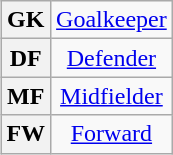<table class="wikitable plainrowheaders" style="text-align:center;margin-left:1em;float:right">
<tr>
<th>GK</th>
<td><a href='#'>Goalkeeper</a></td>
</tr>
<tr>
<th>DF</th>
<td><a href='#'>Defender</a></td>
</tr>
<tr>
<th>MF</th>
<td><a href='#'>Midfielder</a></td>
</tr>
<tr>
<th>FW</th>
<td><a href='#'>Forward</a></td>
</tr>
</table>
